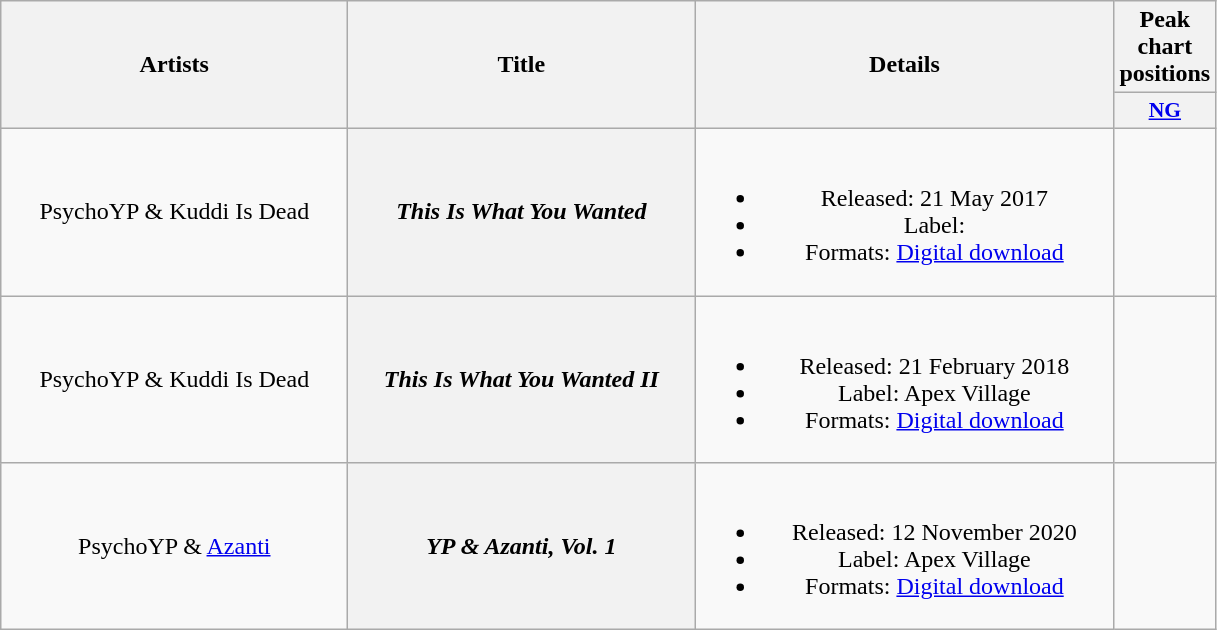<table class="wikitable plainrowheaders" style="text-align:center;">
<tr>
<th scope="col" rowspan="2" style="width:14em;">Artists</th>
<th scope="col" rowspan="2" style="width:14em;">Title</th>
<th scope="col" rowspan="2" style="width:17em;">Details</th>
<th scope="col" colspan="1">Peak chart positions</th>
</tr>
<tr>
<th scope="col" style="width:2.8em;font-size:90%;"><a href='#'>NG</a><br></th>
</tr>
<tr>
<td>PsychoYP & Kuddi Is Dead</td>
<th scope="row"><em>This Is What You Wanted</em></th>
<td><br><ul><li>Released: 21 May 2017</li><li>Label:</li><li>Formats: <a href='#'>Digital download</a></li></ul></td>
<td></td>
</tr>
<tr>
<td>PsychoYP & Kuddi Is Dead</td>
<th scope="row"><em>This Is What You Wanted II</em></th>
<td><br><ul><li>Released: 21 February 2018</li><li>Label: Apex Village</li><li>Formats: <a href='#'>Digital download</a></li></ul></td>
<td></td>
</tr>
<tr>
<td>PsychoYP & <a href='#'>Azanti</a></td>
<th scope="row"><em>YP & Azanti, Vol. 1</em></th>
<td><br><ul><li>Released: 12 November 2020</li><li>Label: Apex Village</li><li>Formats: <a href='#'>Digital download</a></li></ul></td>
<td></td>
</tr>
</table>
